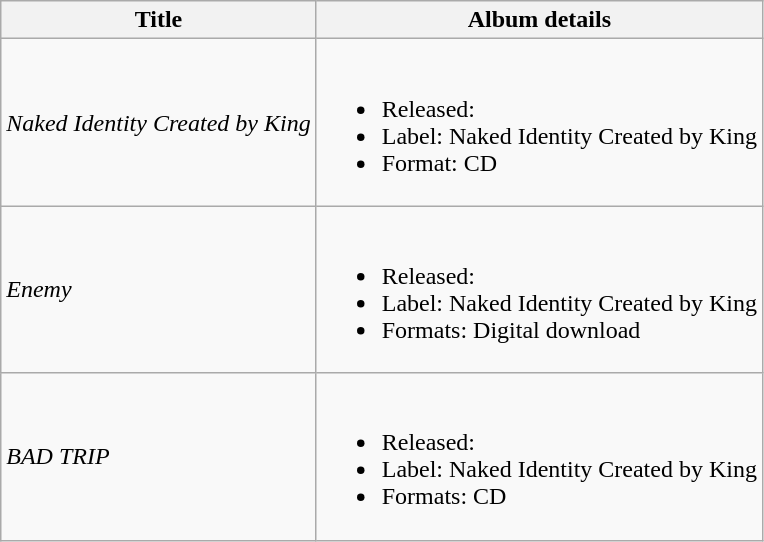<table class="wikitable">
<tr>
<th>Title</th>
<th>Album details</th>
</tr>
<tr>
<td><em>Naked Identity Created by King</em></td>
<td><br><ul><li>Released: </li><li>Label: Naked Identity Created by King</li><li>Format: CD</li></ul></td>
</tr>
<tr>
<td><em>Enemy</em></td>
<td><br><ul><li>Released: </li><li>Label: Naked Identity Created by King</li><li>Formats: Digital download</li></ul></td>
</tr>
<tr>
<td><em>BAD TRIP</em></td>
<td><br><ul><li>Released: </li><li>Label: Naked Identity Created by King</li><li>Formats: CD</li></ul></td>
</tr>
</table>
